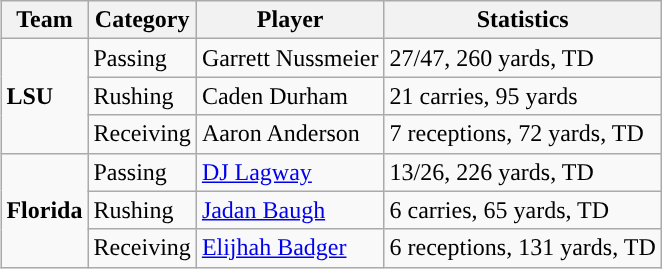<table class="wikitable" style="float: right;">
<tr>
<th>Team</th>
<th>Category</th>
<th>Player</th>
<th>Statistics</th>
</tr>
<tr>
<td rowspan=3><strong>LSU</strong></td>
<td>Passing</td>
<td>Garrett Nussmeier</td>
<td>27/47, 260 yards, TD</td>
</tr>
<tr>
<td>Rushing</td>
<td>Caden Durham</td>
<td>21 carries, 95 yards</td>
</tr>
<tr>
<td>Receiving</td>
<td>Aaron Anderson</td>
<td>7 receptions, 72 yards, TD</td>
</tr>
<tr>
<td rowspan=3><strong>Florida</strong></td>
<td>Passing</td>
<td><a href='#'>DJ Lagway</a></td>
<td>13/26, 226 yards, TD</td>
</tr>
<tr>
<td>Rushing</td>
<td><a href='#'>Jadan Baugh</a></td>
<td>6 carries, 65 yards, TD</td>
</tr>
<tr>
<td>Receiving</td>
<td><a href='#'>Elijhah Badger</a></td>
<td>6 receptions, 131 yards, TD</td>
</tr>
</table>
